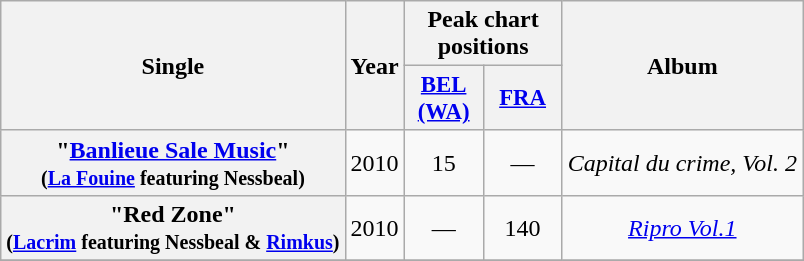<table class="wikitable plainrowheaders" style="text-align:center;">
<tr>
<th scope="col" rowspan="2">Single</th>
<th scope="col" rowspan="2">Year</th>
<th scope="col" colspan="2">Peak chart positions</th>
<th scope="col" rowspan="2">Album</th>
</tr>
<tr>
<th scope="col" style="width:3em;font-size:95%;"><a href='#'>BEL (WA)</a><br></th>
<th scope="col" style="width:3em;font-size:95%;"><a href='#'>FRA</a><br></th>
</tr>
<tr>
<th scope="row">"<a href='#'>Banlieue Sale Music</a>"<br><small>(<a href='#'>La Fouine</a> featuring Nessbeal)</small></th>
<td>2010</td>
<td>15</td>
<td>—</td>
<td><em>Capital du crime, Vol. 2</em></td>
</tr>
<tr>
<th scope="row">"Red Zone"<br><small>(<a href='#'>Lacrim</a> featuring Nessbeal & <a href='#'>Rimkus</a>)</small></th>
<td>2010</td>
<td>—</td>
<td>140</td>
<td><em><a href='#'>Ripro Vol.1</a></em></td>
</tr>
<tr>
</tr>
</table>
